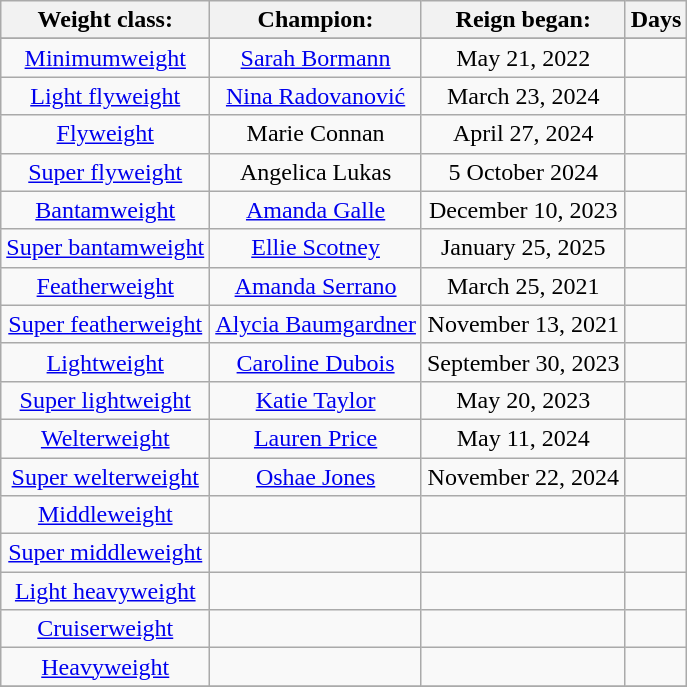<table class="wikitable sortable" style="text-align: center"">
<tr>
<th>Weight class:</th>
<th>Champion:</th>
<th>Reign began:</th>
<th>Days</th>
</tr>
<tr>
</tr>
<tr>
<td><a href='#'>Minimumweight</a></td>
<td><a href='#'>Sarah Bormann</a></td>
<td>May 21, 2022</td>
<td></td>
</tr>
<tr>
<td><a href='#'>Light flyweight</a></td>
<td><a href='#'>Nina Radovanović</a></td>
<td>March 23, 2024</td>
<td></td>
</tr>
<tr>
<td><a href='#'>Flyweight</a></td>
<td>Marie Connan</td>
<td>April 27, 2024</td>
<td></td>
</tr>
<tr>
<td><a href='#'>Super flyweight</a></td>
<td>Angelica Lukas</td>
<td>5 October 2024</td>
<td></td>
</tr>
<tr>
<td><a href='#'>Bantamweight</a></td>
<td><a href='#'>Amanda Galle</a></td>
<td>December 10, 2023</td>
<td></td>
</tr>
<tr>
<td><a href='#'>Super bantamweight</a></td>
<td><a href='#'>Ellie Scotney</a></td>
<td>January 25, 2025</td>
<td></td>
</tr>
<tr>
<td><a href='#'>Featherweight</a></td>
<td><a href='#'>Amanda Serrano</a></td>
<td>March 25, 2021</td>
<td></td>
</tr>
<tr>
<td><a href='#'>Super featherweight</a></td>
<td><a href='#'>Alycia Baumgardner</a></td>
<td>November 13, 2021</td>
<td></td>
</tr>
<tr>
<td><a href='#'>Lightweight</a></td>
<td><a href='#'>Caroline Dubois</a></td>
<td>September 30, 2023</td>
<td></td>
</tr>
<tr>
<td><a href='#'>Super lightweight</a></td>
<td><a href='#'>Katie Taylor</a></td>
<td>May 20, 2023</td>
<td></td>
</tr>
<tr>
<td><a href='#'>Welterweight</a></td>
<td><a href='#'>Lauren Price</a></td>
<td>May 11, 2024</td>
<td></td>
</tr>
<tr>
<td><a href='#'>Super welterweight</a></td>
<td><a href='#'>Oshae Jones</a></td>
<td>November 22, 2024</td>
<td></td>
</tr>
<tr>
<td><a href='#'>Middleweight</a></td>
<td></td>
<td></td>
<td></td>
</tr>
<tr>
<td><a href='#'>Super middleweight</a></td>
<td></td>
<td></td>
<td></td>
</tr>
<tr>
<td><a href='#'>Light heavyweight</a></td>
<td></td>
<td></td>
<td></td>
</tr>
<tr>
<td><a href='#'>Cruiserweight</a></td>
<td></td>
<td></td>
<td></td>
</tr>
<tr>
<td><a href='#'>Heavyweight</a></td>
<td></td>
<td></td>
<td></td>
</tr>
<tr>
</tr>
</table>
